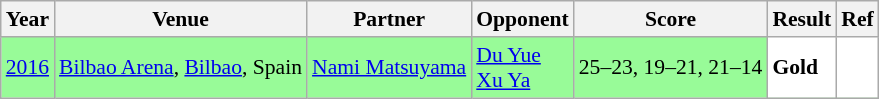<table class="sortable wikitable" style="font-size: 90%;">
<tr>
<th>Year</th>
<th>Venue</th>
<th>Partner</th>
<th>Opponent</th>
<th>Score</th>
<th>Result</th>
<th>Ref</th>
</tr>
<tr style="background:#98FB98">
<td align="center"><a href='#'>2016</a></td>
<td align="left"><a href='#'>Bilbao Arena</a>, <a href='#'>Bilbao</a>, Spain</td>
<td align="left"> <a href='#'>Nami Matsuyama</a></td>
<td align="left"> <a href='#'>Du Yue</a><br> <a href='#'>Xu Ya</a></td>
<td align="left">25–23, 19–21, 21–14</td>
<td style="text-align:left; background:white"> <strong>Gold</strong></td>
<td style="text-align:center; background:white"></td>
</tr>
</table>
